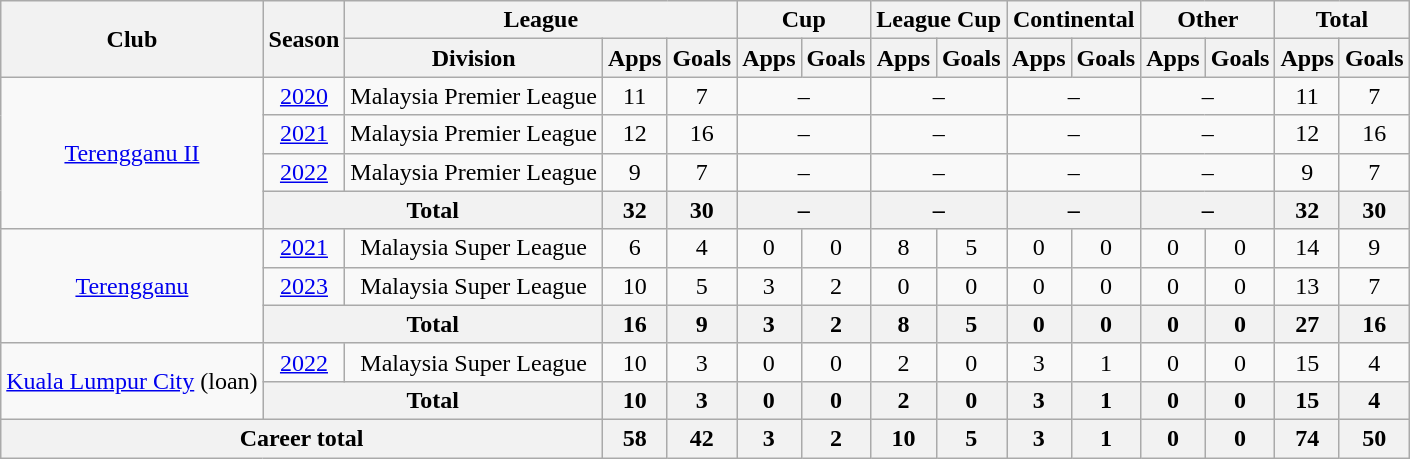<table class=wikitable style=text-align:center>
<tr>
<th rowspan="2">Club</th>
<th rowspan="2">Season</th>
<th colspan="3">League</th>
<th colspan="2">Cup</th>
<th colspan="2">League Cup</th>
<th colspan="2">Continental</th>
<th colspan="2">Other</th>
<th colspan="2">Total</th>
</tr>
<tr>
<th>Division</th>
<th>Apps</th>
<th>Goals</th>
<th>Apps</th>
<th>Goals</th>
<th>Apps</th>
<th>Goals</th>
<th>Apps</th>
<th>Goals</th>
<th>Apps</th>
<th>Goals</th>
<th>Apps</th>
<th>Goals</th>
</tr>
<tr>
<td rowspan="4" valign="center"><a href='#'>Terengganu II</a></td>
<td><a href='#'>2020</a></td>
<td>Malaysia Premier League</td>
<td>11</td>
<td>7</td>
<td colspan="2">–</td>
<td colspan="2">–</td>
<td colspan="2">–</td>
<td colspan="2">–</td>
<td>11</td>
<td>7</td>
</tr>
<tr>
<td><a href='#'>2021</a></td>
<td>Malaysia Premier League</td>
<td>12</td>
<td>16</td>
<td colspan="2">–</td>
<td colspan="2">–</td>
<td colspan="2">–</td>
<td colspan="2">–</td>
<td>12</td>
<td>16</td>
</tr>
<tr>
<td><a href='#'>2022</a></td>
<td>Malaysia Premier League</td>
<td>9</td>
<td>7</td>
<td colspan="2">–</td>
<td colspan="2">–</td>
<td colspan="2">–</td>
<td colspan="2">–</td>
<td>9</td>
<td>7</td>
</tr>
<tr>
<th colspan="2">Total</th>
<th>32</th>
<th>30</th>
<th colspan="2">–</th>
<th colspan="2">–</th>
<th colspan="2">–</th>
<th colspan="2">–</th>
<th>32</th>
<th>30</th>
</tr>
<tr>
<td rowspan="3" valign="center"><a href='#'>Terengganu</a></td>
<td><a href='#'>2021</a></td>
<td>Malaysia Super League</td>
<td>6</td>
<td>4</td>
<td>0</td>
<td>0</td>
<td>8</td>
<td>5</td>
<td>0</td>
<td>0</td>
<td>0</td>
<td>0</td>
<td>14</td>
<td>9</td>
</tr>
<tr>
<td><a href='#'>2023</a></td>
<td>Malaysia Super League</td>
<td>10</td>
<td>5</td>
<td>3</td>
<td>2</td>
<td>0</td>
<td>0</td>
<td>0</td>
<td>0</td>
<td>0</td>
<td>0</td>
<td>13</td>
<td>7</td>
</tr>
<tr>
<th colspan="2">Total</th>
<th>16</th>
<th>9</th>
<th>3</th>
<th>2</th>
<th>8</th>
<th>5</th>
<th>0</th>
<th>0</th>
<th>0</th>
<th>0</th>
<th>27</th>
<th>16</th>
</tr>
<tr>
<td rowspan="2" valign="center"><a href='#'>Kuala Lumpur City</a> (loan)</td>
<td><a href='#'>2022</a></td>
<td>Malaysia Super League</td>
<td>10</td>
<td>3</td>
<td>0</td>
<td>0</td>
<td>2</td>
<td>0</td>
<td>3</td>
<td>1</td>
<td>0</td>
<td>0</td>
<td>15</td>
<td>4</td>
</tr>
<tr>
<th colspan="2">Total</th>
<th>10</th>
<th>3</th>
<th>0</th>
<th>0</th>
<th>2</th>
<th>0</th>
<th>3</th>
<th>1</th>
<th>0</th>
<th>0</th>
<th>15</th>
<th>4</th>
</tr>
<tr>
<th colspan=3>Career total</th>
<th>58</th>
<th>42</th>
<th>3</th>
<th>2</th>
<th>10</th>
<th>5</th>
<th>3</th>
<th>1</th>
<th>0</th>
<th>0</th>
<th>74</th>
<th>50</th>
</tr>
</table>
